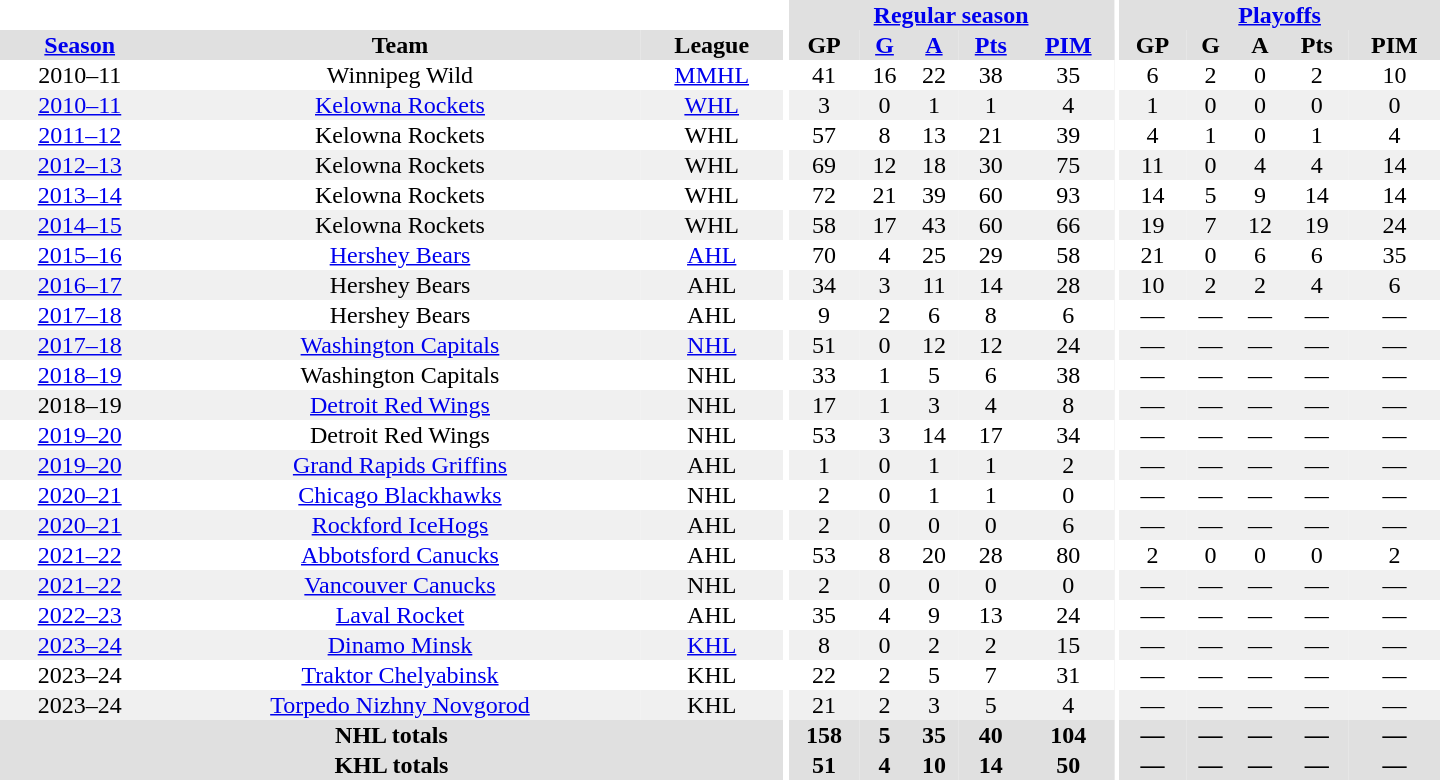<table border="0" cellpadding="1" cellspacing="0" style="text-align:center; width:60em">
<tr bgcolor="#e0e0e0">
<th colspan="3" bgcolor="#ffffff"></th>
<th rowspan="100" bgcolor="#ffffff"></th>
<th colspan="5"><a href='#'>Regular season</a></th>
<th rowspan="100" bgcolor="#ffffff"></th>
<th colspan="5"><a href='#'>Playoffs</a></th>
</tr>
<tr bgcolor="#e0e0e0">
<th><a href='#'>Season</a></th>
<th>Team</th>
<th>League</th>
<th>GP</th>
<th><a href='#'>G</a></th>
<th><a href='#'>A</a></th>
<th><a href='#'>Pts</a></th>
<th><a href='#'>PIM</a></th>
<th>GP</th>
<th>G</th>
<th>A</th>
<th>Pts</th>
<th>PIM</th>
</tr>
<tr>
<td>2010–11</td>
<td>Winnipeg Wild</td>
<td><a href='#'>MMHL</a></td>
<td>41</td>
<td>16</td>
<td>22</td>
<td>38</td>
<td>35</td>
<td>6</td>
<td>2</td>
<td>0</td>
<td>2</td>
<td>10</td>
</tr>
<tr bgcolor="#f0f0f0">
<td><a href='#'>2010–11</a></td>
<td><a href='#'>Kelowna Rockets</a></td>
<td><a href='#'>WHL</a></td>
<td>3</td>
<td>0</td>
<td>1</td>
<td>1</td>
<td>4</td>
<td>1</td>
<td>0</td>
<td>0</td>
<td>0</td>
<td>0</td>
</tr>
<tr>
<td><a href='#'>2011–12</a></td>
<td>Kelowna Rockets</td>
<td>WHL</td>
<td>57</td>
<td>8</td>
<td>13</td>
<td>21</td>
<td>39</td>
<td>4</td>
<td>1</td>
<td>0</td>
<td>1</td>
<td>4</td>
</tr>
<tr bgcolor="#f0f0f0">
<td><a href='#'>2012–13</a></td>
<td>Kelowna Rockets</td>
<td>WHL</td>
<td>69</td>
<td>12</td>
<td>18</td>
<td>30</td>
<td>75</td>
<td>11</td>
<td>0</td>
<td>4</td>
<td>4</td>
<td>14</td>
</tr>
<tr>
<td><a href='#'>2013–14</a></td>
<td>Kelowna Rockets</td>
<td>WHL</td>
<td>72</td>
<td>21</td>
<td>39</td>
<td>60</td>
<td>93</td>
<td>14</td>
<td>5</td>
<td>9</td>
<td>14</td>
<td>14</td>
</tr>
<tr bgcolor="#f0f0f0">
<td><a href='#'>2014–15</a></td>
<td>Kelowna Rockets</td>
<td>WHL</td>
<td>58</td>
<td>17</td>
<td>43</td>
<td>60</td>
<td>66</td>
<td>19</td>
<td>7</td>
<td>12</td>
<td>19</td>
<td>24</td>
</tr>
<tr>
<td><a href='#'>2015–16</a></td>
<td><a href='#'>Hershey Bears</a></td>
<td><a href='#'>AHL</a></td>
<td>70</td>
<td>4</td>
<td>25</td>
<td>29</td>
<td>58</td>
<td>21</td>
<td>0</td>
<td>6</td>
<td>6</td>
<td>35</td>
</tr>
<tr bgcolor="#f0f0f0">
<td><a href='#'>2016–17</a></td>
<td>Hershey Bears</td>
<td>AHL</td>
<td>34</td>
<td>3</td>
<td>11</td>
<td>14</td>
<td>28</td>
<td>10</td>
<td>2</td>
<td>2</td>
<td>4</td>
<td>6</td>
</tr>
<tr>
<td><a href='#'>2017–18</a></td>
<td>Hershey Bears</td>
<td>AHL</td>
<td>9</td>
<td>2</td>
<td>6</td>
<td>8</td>
<td>6</td>
<td>—</td>
<td>—</td>
<td>—</td>
<td>—</td>
<td>—</td>
</tr>
<tr bgcolor="#f0f0f0">
<td><a href='#'>2017–18</a></td>
<td><a href='#'>Washington Capitals</a></td>
<td><a href='#'>NHL</a></td>
<td>51</td>
<td>0</td>
<td>12</td>
<td>12</td>
<td>24</td>
<td>—</td>
<td>—</td>
<td>—</td>
<td>—</td>
<td>—</td>
</tr>
<tr>
<td><a href='#'>2018–19</a></td>
<td>Washington Capitals</td>
<td>NHL</td>
<td>33</td>
<td>1</td>
<td>5</td>
<td>6</td>
<td>38</td>
<td>—</td>
<td>—</td>
<td>—</td>
<td>—</td>
<td>—</td>
</tr>
<tr bgcolor="#f0f0f0">
<td>2018–19</td>
<td><a href='#'>Detroit Red Wings</a></td>
<td>NHL</td>
<td>17</td>
<td>1</td>
<td>3</td>
<td>4</td>
<td>8</td>
<td>—</td>
<td>—</td>
<td>—</td>
<td>—</td>
<td>—</td>
</tr>
<tr>
<td><a href='#'>2019–20</a></td>
<td>Detroit Red Wings</td>
<td>NHL</td>
<td>53</td>
<td>3</td>
<td>14</td>
<td>17</td>
<td>34</td>
<td>—</td>
<td>—</td>
<td>—</td>
<td>—</td>
<td>—</td>
</tr>
<tr bgcolor="#f0f0f0">
<td><a href='#'>2019–20</a></td>
<td><a href='#'>Grand Rapids Griffins</a></td>
<td>AHL</td>
<td>1</td>
<td>0</td>
<td>1</td>
<td>1</td>
<td>2</td>
<td>—</td>
<td>—</td>
<td>—</td>
<td>—</td>
<td>—</td>
</tr>
<tr>
<td><a href='#'>2020–21</a></td>
<td><a href='#'>Chicago Blackhawks</a></td>
<td>NHL</td>
<td>2</td>
<td>0</td>
<td>1</td>
<td>1</td>
<td>0</td>
<td>—</td>
<td>—</td>
<td>—</td>
<td>—</td>
<td>—</td>
</tr>
<tr bgcolor="#f0f0f0">
<td><a href='#'>2020–21</a></td>
<td><a href='#'>Rockford IceHogs</a></td>
<td>AHL</td>
<td>2</td>
<td>0</td>
<td>0</td>
<td>0</td>
<td>6</td>
<td>—</td>
<td>—</td>
<td>—</td>
<td>—</td>
<td>—</td>
</tr>
<tr>
<td><a href='#'>2021–22</a></td>
<td><a href='#'>Abbotsford Canucks</a></td>
<td>AHL</td>
<td>53</td>
<td>8</td>
<td>20</td>
<td>28</td>
<td>80</td>
<td>2</td>
<td>0</td>
<td>0</td>
<td>0</td>
<td>2</td>
</tr>
<tr bgcolor="#f0f0f0">
<td><a href='#'>2021–22</a></td>
<td><a href='#'>Vancouver Canucks</a></td>
<td>NHL</td>
<td>2</td>
<td>0</td>
<td>0</td>
<td>0</td>
<td>0</td>
<td>—</td>
<td>—</td>
<td>—</td>
<td>—</td>
<td>—</td>
</tr>
<tr>
<td><a href='#'>2022–23</a></td>
<td><a href='#'>Laval Rocket</a></td>
<td>AHL</td>
<td>35</td>
<td>4</td>
<td>9</td>
<td>13</td>
<td>24</td>
<td>—</td>
<td>—</td>
<td>—</td>
<td>—</td>
<td>—</td>
</tr>
<tr bgcolor="#f0f0f0">
<td><a href='#'>2023–24</a></td>
<td><a href='#'>Dinamo Minsk</a></td>
<td><a href='#'>KHL</a></td>
<td>8</td>
<td>0</td>
<td>2</td>
<td>2</td>
<td>15</td>
<td>—</td>
<td>—</td>
<td>—</td>
<td>—</td>
<td>—</td>
</tr>
<tr>
<td>2023–24</td>
<td><a href='#'>Traktor Chelyabinsk</a></td>
<td>KHL</td>
<td>22</td>
<td>2</td>
<td>5</td>
<td>7</td>
<td>31</td>
<td>—</td>
<td>—</td>
<td>—</td>
<td>—</td>
<td>—</td>
</tr>
<tr bgcolor="#f0f0f0">
<td>2023–24</td>
<td><a href='#'>Torpedo Nizhny Novgorod</a></td>
<td>KHL</td>
<td>21</td>
<td>2</td>
<td>3</td>
<td>5</td>
<td>4</td>
<td>—</td>
<td>—</td>
<td>—</td>
<td>—</td>
<td>—</td>
</tr>
<tr bgcolor="#e0e0e0">
<th colspan="3">NHL totals</th>
<th>158</th>
<th>5</th>
<th>35</th>
<th>40</th>
<th>104</th>
<th>—</th>
<th>—</th>
<th>—</th>
<th>—</th>
<th>—</th>
</tr>
<tr bgcolor="#e0e0e0">
<th colspan="3">KHL totals</th>
<th>51</th>
<th>4</th>
<th>10</th>
<th>14</th>
<th>50</th>
<th>—</th>
<th>—</th>
<th>—</th>
<th>—</th>
<th>—</th>
</tr>
</table>
